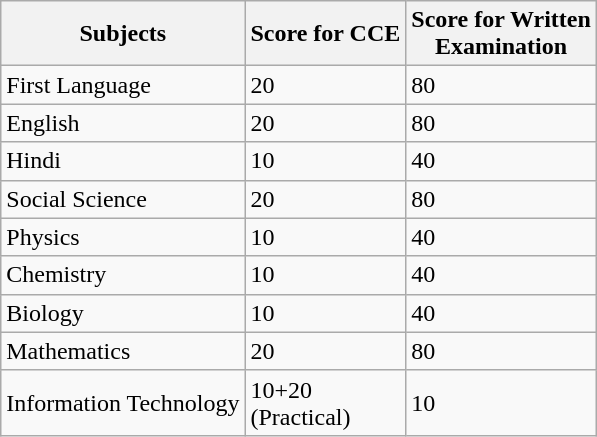<table class="wikitable">
<tr>
<th>Subjects</th>
<th>Score for CCE</th>
<th>Score for Written<br>Examination</th>
</tr>
<tr>
<td>First Language</td>
<td>20</td>
<td>80</td>
</tr>
<tr>
<td>English</td>
<td>20</td>
<td>80</td>
</tr>
<tr>
<td>Hindi</td>
<td>10</td>
<td>40</td>
</tr>
<tr>
<td>Social Science</td>
<td>20</td>
<td>80</td>
</tr>
<tr>
<td>Physics</td>
<td>10</td>
<td>40</td>
</tr>
<tr>
<td>Chemistry</td>
<td>10</td>
<td>40</td>
</tr>
<tr>
<td>Biology</td>
<td>10</td>
<td>40</td>
</tr>
<tr>
<td>Mathematics</td>
<td>20</td>
<td>80</td>
</tr>
<tr>
<td>Information Technology</td>
<td>10+20<br>(Practical)</td>
<td>10</td>
</tr>
</table>
